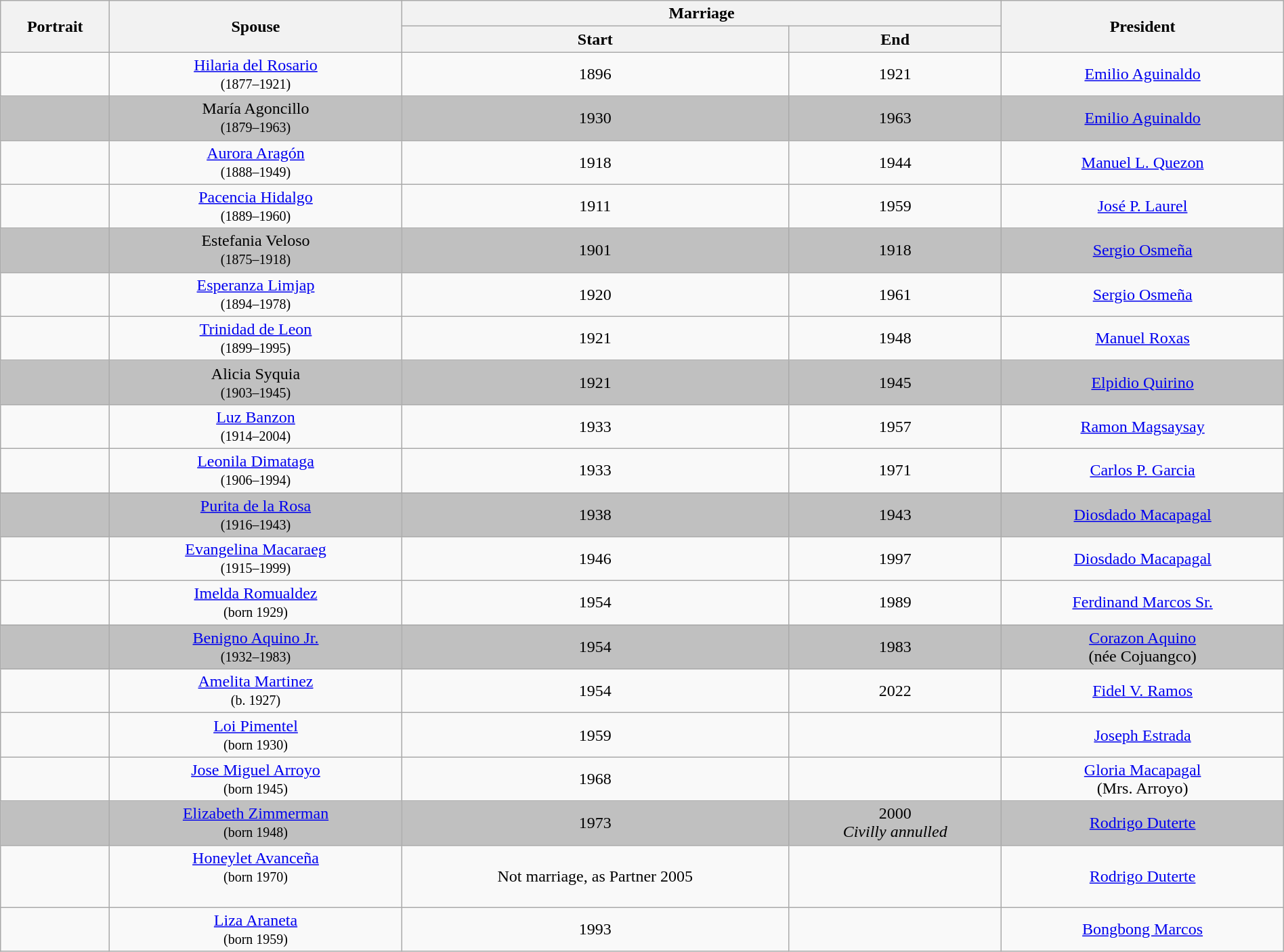<table class="sortable wikitable" style="text-align:center; width:100%;">
<tr>
<th rowspan=2 style="width:100px;">Portrait</th>
<th rowspan=2>Spouse </th>
<th colspan=2>Marriage</th>
<th rowspan=2>President </th>
</tr>
<tr>
<th>Start</th>
<th>End</th>
</tr>
<tr>
<td></td>
<td><a href='#'>Hilaria del Rosario</a><br><small>(1877–1921)</small><br></td>
<td>1896</td>
<td>1921</td>
<td><a href='#'>Emilio Aguinaldo</a></td>
</tr>
<tr bgcolor=silver>
<td></td>
<td>María Agoncillo<br><small>(1879–1963)</small><br></td>
<td>1930</td>
<td>1963</td>
<td><a href='#'>Emilio Aguinaldo</a></td>
</tr>
<tr>
<td></td>
<td><a href='#'>Aurora Aragón</a><br><small>(1888–1949)</small><br></td>
<td>1918</td>
<td>1944</td>
<td><a href='#'>Manuel L. Quezon</a></td>
</tr>
<tr>
<td></td>
<td><a href='#'>Pacencia Hidalgo</a><br><small>(1889–1960)</small><br></td>
<td>1911</td>
<td>1959</td>
<td><a href='#'>José P. Laurel</a></td>
</tr>
<tr bgcolor=silver>
<td></td>
<td>Estefania Veloso<br><small>(1875–1918)</small><br></td>
<td>1901</td>
<td>1918</td>
<td><a href='#'>Sergio Osmeña</a></td>
</tr>
<tr>
<td></td>
<td><a href='#'>Esperanza Limjap</a><br><small>(1894–1978)</small><br></td>
<td>1920</td>
<td>1961</td>
<td><a href='#'>Sergio Osmeña</a></td>
</tr>
<tr>
<td></td>
<td><a href='#'>Trinidad de Leon</a><br><small>(1899–1995)</small><br></td>
<td>1921</td>
<td>1948</td>
<td><a href='#'>Manuel Roxas</a></td>
</tr>
<tr bgcolor=silver>
<td></td>
<td>Alicia Syquia<br><small>(1903–1945)</small><br></td>
<td>1921</td>
<td>1945</td>
<td><a href='#'>Elpidio Quirino</a></td>
</tr>
<tr>
<td></td>
<td><a href='#'>Luz Banzon</a><br><small>(1914–2004)</small><br></td>
<td>1933</td>
<td>1957</td>
<td><a href='#'>Ramon Magsaysay</a></td>
</tr>
<tr>
<td></td>
<td><a href='#'>Leonila Dimataga</a><br><small>(1906–1994)</small><br></td>
<td>1933</td>
<td>1971</td>
<td><a href='#'>Carlos P. Garcia</a></td>
</tr>
<tr bgcolor=silver>
<td></td>
<td><a href='#'>Purita de la Rosa</a><br><small>(1916–1943)</small><br></td>
<td>1938</td>
<td>1943</td>
<td><a href='#'>Diosdado Macapagal</a></td>
</tr>
<tr>
<td></td>
<td><a href='#'>Evangelina Macaraeg</a><br><small>(1915–1999)</small><br></td>
<td>1946</td>
<td>1997</td>
<td><a href='#'>Diosdado Macapagal</a></td>
</tr>
<tr>
<td></td>
<td><a href='#'>Imelda Romualdez</a><br><small>(born 1929)</small><br></td>
<td>1954</td>
<td>1989</td>
<td><a href='#'>Ferdinand Marcos Sr.</a></td>
</tr>
<tr bgcolor=silver>
<td></td>
<td><a href='#'>Benigno Aquino Jr.</a><br><small>(1932–1983)</small><br></td>
<td>1954</td>
<td>1983</td>
<td><a href='#'>Corazon Aquino</a><br>(née Cojuangco)</td>
</tr>
<tr>
<td></td>
<td><a href='#'>Amelita Martinez</a><br><small>(b. 1927)</small><br></td>
<td>1954</td>
<td>2022</td>
<td><a href='#'>Fidel V. Ramos</a></td>
</tr>
<tr>
<td></td>
<td><a href='#'>Loi Pimentel</a><br><small>(born 1930)</small><br></td>
<td>1959</td>
<td></td>
<td><a href='#'>Joseph Estrada</a><br></td>
</tr>
<tr>
<td></td>
<td><a href='#'>Jose Miguel Arroyo</a><br><small>(born 1945)</small><br></td>
<td>1968</td>
<td></td>
<td><a href='#'>Gloria Macapagal</a><br>(Mrs. Arroyo)</td>
</tr>
<tr bgcolor=silver>
<td></td>
<td><a href='#'>Elizabeth Zimmerman</a><br><small>(born 1948)</small><br></td>
<td>1973</td>
<td>2000<br><em>Civilly annulled</em></td>
<td><a href='#'>Rodrigo Duterte</a></td>
</tr>
<tr>
<td></td>
<td><a href='#'>Honeylet Avanceña</a><br><small>(born 1970)</small><br><br></td>
<td>Not marriage, as Partner 2005</td>
<td></td>
<td><a href='#'>Rodrigo Duterte</a></td>
</tr>
<tr>
<td></td>
<td><a href='#'>Liza Araneta</a><br><small>(born 1959)</small><br></td>
<td>1993</td>
<td></td>
<td><a href='#'>Bongbong Marcos</a></td>
</tr>
</table>
